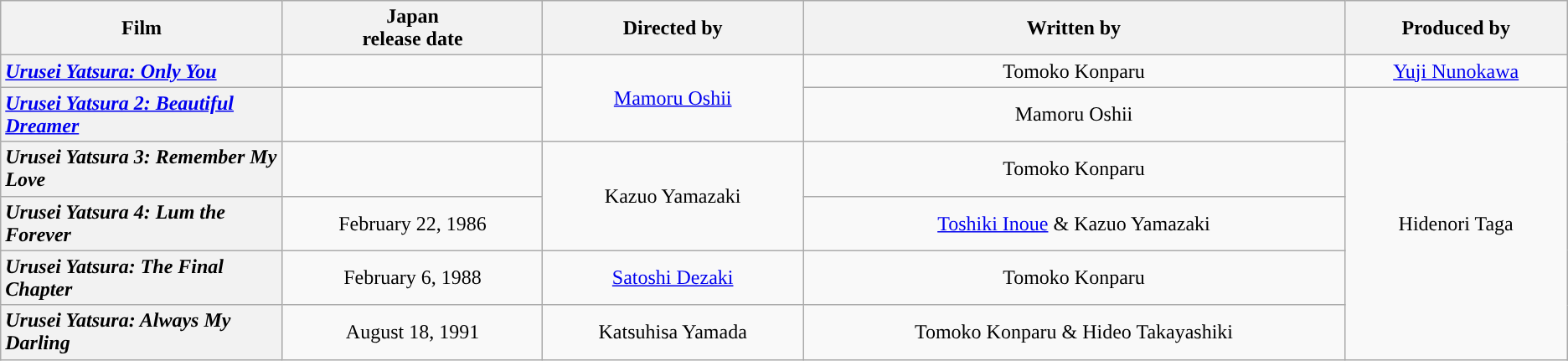<table class="wikitable" style="text-align:center; width=99%">
<tr>
<th scope="col" style="width:18%;">Film</th>
<th scope="col">Japan <br>release date</th>
<th scope="col">Directed by</th>
<th scope="col">Written by</th>
<th scope="col">Produced by</th>
</tr>
<tr>
<th scope="row" style="text-align:left"><em><a href='#'>Urusei Yatsura: Only You</a></em></th>
<td style="text-align:center"></td>
<td rowspan="2"><a href='#'>Mamoru Oshii</a></td>
<td>Tomoko Konparu</td>
<td><a href='#'>Yuji Nunokawa</a></td>
</tr>
<tr>
<th scope="row" style="text-align:left"><em><a href='#'>Urusei Yatsura 2: Beautiful Dreamer</a></em></th>
<td></td>
<td>Mamoru Oshii</td>
<td rowspan="5">Hidenori Taga</td>
</tr>
<tr>
<th scope="row" style="text-align:left"><em>Urusei Yatsura 3: Remember My Love</em></th>
<td></td>
<td rowspan="2">Kazuo Yamazaki</td>
<td>Tomoko Konparu</td>
</tr>
<tr>
<th scope="row" style="text-align:left"><em>Urusei Yatsura 4: Lum the Forever</em></th>
<td>February 22, 1986</td>
<td><a href='#'>Toshiki Inoue</a> & Kazuo Yamazaki</td>
</tr>
<tr>
<th scope="row" style="text-align:left"><em>Urusei Yatsura: The Final Chapter</em></th>
<td>February 6, 1988</td>
<td><a href='#'>Satoshi Dezaki</a></td>
<td>Tomoko Konparu</td>
</tr>
<tr>
<th scope="row" style="text-align:left"><em>Urusei Yatsura: Always My Darling</em></th>
<td>August 18, 1991</td>
<td>Katsuhisa Yamada</td>
<td>Tomoko Konparu & Hideo Takayashiki</td>
</tr>
</table>
